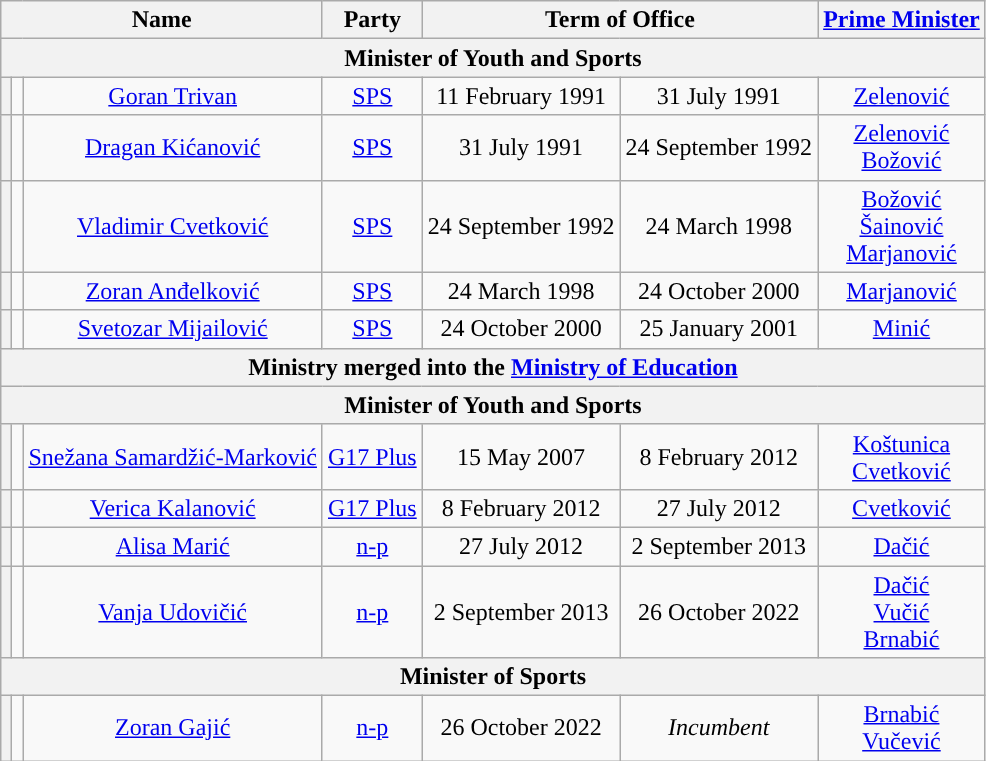<table class="wikitable" style="text-align:center;">
<tr>
<th colspan=3>Name<br></th>
<th>Party</th>
<th colspan=2>Term of Office</th>
<th><a href='#'>Prime Minister</a><br></th>
</tr>
<tr>
<th colspan="7">Minister of Youth and Sports</th>
</tr>
<tr>
<th style="background:"></th>
<td></td>
<td><a href='#'>Goran Trivan</a><br></td>
<td><a href='#'>SPS</a></td>
<td>11 February 1991</td>
<td>31 July 1991</td>
<td><a href='#'>Zelenović</a> </td>
</tr>
<tr>
<th style="background:"></th>
<td></td>
<td><a href='#'>Dragan Kićanović</a><br></td>
<td><a href='#'>SPS</a></td>
<td>31 July 1991</td>
<td>24 September 1992</td>
<td><a href='#'>Zelenović</a> <br><a href='#'>Božović</a> </td>
</tr>
<tr>
<th style="background:"></th>
<td></td>
<td><a href='#'>Vladimir Cvetković</a><br></td>
<td><a href='#'>SPS</a></td>
<td>24 September 1992</td>
<td>24 March 1998</td>
<td><a href='#'>Božović</a> <br><a href='#'>Šainović</a> <br><a href='#'>Marjanović</a> </td>
</tr>
<tr>
<th style="background:"></th>
<td></td>
<td><a href='#'>Zoran Anđelković</a><br></td>
<td><a href='#'>SPS</a></td>
<td>24 March 1998</td>
<td>24 October 2000</td>
<td><a href='#'>Marjanović</a> </td>
</tr>
<tr>
<th style="background:"></th>
<td></td>
<td><a href='#'>Svetozar Mijailović</a><br></td>
<td><a href='#'>SPS</a></td>
<td>24 October 2000</td>
<td>25 January 2001</td>
<td><a href='#'>Minić</a> </td>
</tr>
<tr>
<th colspan="7">Ministry merged into the <a href='#'>Ministry of Education</a></th>
</tr>
<tr>
<th colspan="7">Minister of Youth and Sports</th>
</tr>
<tr>
<th style="background:"></th>
<td></td>
<td><a href='#'>Snežana Samardžić-Marković</a><br></td>
<td><a href='#'>G17 Plus</a></td>
<td>15 May 2007</td>
<td>8 February 2012</td>
<td><a href='#'>Koštunica</a> <br><a href='#'>Cvetković</a> </td>
</tr>
<tr>
<th style="background:"></th>
<td></td>
<td><a href='#'>Verica Kalanović</a><br></td>
<td><a href='#'>G17 Plus</a></td>
<td>8 February 2012</td>
<td>27 July 2012</td>
<td><a href='#'>Cvetković</a> </td>
</tr>
<tr>
<th style="background:"></th>
<td></td>
<td><a href='#'>Alisa Marić</a><br></td>
<td><a href='#'>n-p</a></td>
<td>27 July 2012</td>
<td>2 September 2013</td>
<td><a href='#'>Dačić</a> </td>
</tr>
<tr>
<th style="background:"></th>
<td></td>
<td><a href='#'>Vanja Udovičić</a><br></td>
<td><a href='#'>n-p</a></td>
<td>2 September 2013</td>
<td>26 October 2022</td>
<td><a href='#'>Dačić</a> <br><a href='#'>Vučić</a> <br><a href='#'>Brnabić</a> </td>
</tr>
<tr>
<th colspan="7">Minister of Sports</th>
</tr>
<tr>
<th style="background:"></th>
<td></td>
<td><a href='#'>Zoran Gajić</a><br></td>
<td><a href='#'>n-p</a></td>
<td>26 October 2022</td>
<td><em>Incumbent</em></td>
<td><a href='#'>Brnabić</a> <br><a href='#'>Vučević</a> </td>
</tr>
</table>
